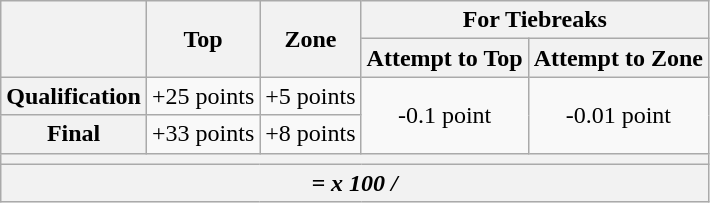<table class="wikitable" style="text-align:center">
<tr>
<th rowspan="2"></th>
<th rowspan="2">Top</th>
<th rowspan="2">Zone</th>
<th colspan="2">For Tiebreaks</th>
</tr>
<tr>
<th>Attempt to Top</th>
<th>Attempt to Zone</th>
</tr>
<tr>
<th>Qualification</th>
<td>+25 points</td>
<td>+5 points</td>
<td rowspan="2">-0.1 point</td>
<td rowspan="2">-0.01 point</td>
</tr>
<tr>
<th>Final</th>
<td>+33 points</td>
<td>+8 points</td>
</tr>
<tr>
<th colspan="5"></th>
</tr>
<tr>
<th colspan="5"><em> =  x 100 / </em></th>
</tr>
</table>
